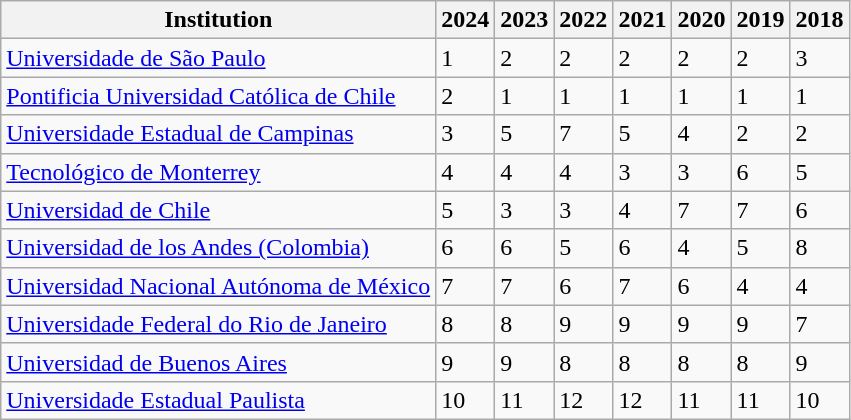<table class="wikitable sortable">
<tr>
<th>Institution</th>
<th>2024</th>
<th>2023</th>
<th>2022</th>
<th>2021</th>
<th>2020</th>
<th>2019</th>
<th>2018</th>
</tr>
<tr>
<td> <a href='#'>Universidade de São Paulo</a></td>
<td>1</td>
<td>2</td>
<td>2</td>
<td>2</td>
<td>2</td>
<td>2</td>
<td>3</td>
</tr>
<tr>
<td> <a href='#'>Pontificia Universidad Católica de Chile</a></td>
<td>2</td>
<td>1</td>
<td>1</td>
<td>1</td>
<td>1</td>
<td>1</td>
<td>1</td>
</tr>
<tr>
<td> <a href='#'>Universidade Estadual de Campinas</a></td>
<td>3</td>
<td>5</td>
<td>7</td>
<td>5</td>
<td>4</td>
<td>2</td>
<td>2</td>
</tr>
<tr>
<td> <a href='#'>Tecnológico de Monterrey</a></td>
<td>4</td>
<td>4</td>
<td>4</td>
<td>3</td>
<td>3</td>
<td>6</td>
<td>5</td>
</tr>
<tr>
<td> <a href='#'>Universidad de Chile</a></td>
<td>5</td>
<td>3</td>
<td>3</td>
<td>4</td>
<td>7</td>
<td>7</td>
<td>6</td>
</tr>
<tr>
<td> <a href='#'>Universidad de los Andes (Colombia)</a></td>
<td>6</td>
<td>6</td>
<td>5</td>
<td>6</td>
<td>4</td>
<td>5</td>
<td>8</td>
</tr>
<tr>
<td> <a href='#'>Universidad Nacional Autónoma de México</a></td>
<td>7</td>
<td>7</td>
<td>6</td>
<td>7</td>
<td>6</td>
<td>4</td>
<td>4</td>
</tr>
<tr>
<td> <a href='#'>Universidade Federal do Rio de Janeiro</a></td>
<td>8</td>
<td>8</td>
<td>9</td>
<td>9</td>
<td>9</td>
<td>9</td>
<td>7</td>
</tr>
<tr>
<td> <a href='#'>Universidad de Buenos Aires</a></td>
<td>9</td>
<td>9</td>
<td>8</td>
<td>8</td>
<td>8</td>
<td>8</td>
<td>9</td>
</tr>
<tr>
<td> <a href='#'>Universidade Estadual Paulista</a></td>
<td>10</td>
<td>11</td>
<td>12</td>
<td>12</td>
<td>11</td>
<td>11</td>
<td>10</td>
</tr>
</table>
